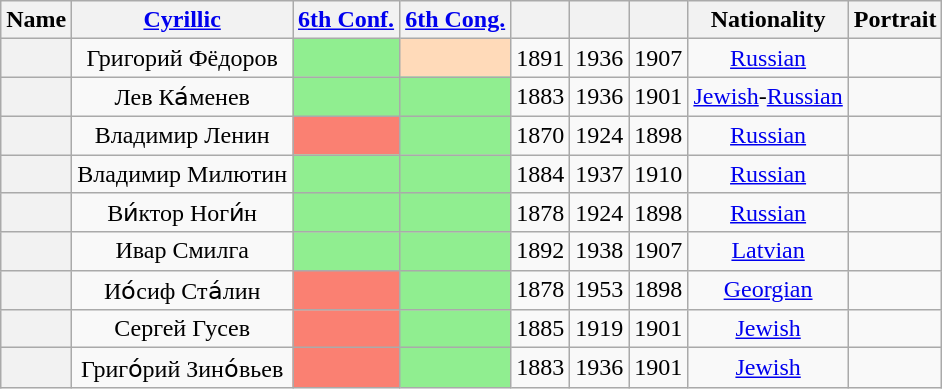<table class="wikitable sortable" style=text-align:center>
<tr>
<th scope="col">Name</th>
<th scope="col" class="unsortable"><a href='#'>Cyrillic</a></th>
<th scope="col"><a href='#'>6th Conf.</a></th>
<th scope="col"><a href='#'>6th Cong.</a></th>
<th scope="col"></th>
<th scope="col"></th>
<th scope="col"></th>
<th scope="col">Nationality</th>
<th scope="col" class="unsortable">Portrait</th>
</tr>
<tr>
<th align="center" scope="row" style="font-weight:normal;"></th>
<td>Григорий Фёдоров</td>
<td bgcolor = LightGreen></td>
<td bgcolor = PeachPuff></td>
<td>1891</td>
<td>1936</td>
<td>1907</td>
<td><a href='#'>Russian</a></td>
<td></td>
</tr>
<tr>
<th align="center" scope="row" style="font-weight:normal;"></th>
<td>Лев Ка́менев</td>
<td bgcolor = LightGreen></td>
<td bgcolor = LightGreen></td>
<td>1883</td>
<td>1936</td>
<td>1901</td>
<td><a href='#'>Jewish</a>-<a href='#'>Russian</a><br></td>
<td></td>
</tr>
<tr>
<th align="center" scope="row" style="font-weight:normal;"></th>
<td>Владимир Ленин</td>
<td bgcolor = Salmon></td>
<td bgcolor = LightGreen></td>
<td>1870</td>
<td>1924</td>
<td>1898</td>
<td><a href='#'>Russian</a></td>
<td></td>
</tr>
<tr>
<th align="center" scope="row" style="font-weight:normal;"></th>
<td>Владимир Милютин</td>
<td bgcolor = LightGreen></td>
<td bgcolor = LightGreen></td>
<td>1884</td>
<td>1937</td>
<td>1910</td>
<td><a href='#'>Russian</a></td>
<td></td>
</tr>
<tr>
<th align="center" scope="row" style="font-weight:normal;"></th>
<td>Ви́ктор Ноги́н</td>
<td bgcolor = LightGreen></td>
<td bgcolor = LightGreen></td>
<td>1878</td>
<td>1924</td>
<td>1898</td>
<td><a href='#'>Russian</a></td>
<td></td>
</tr>
<tr>
<th align="center" scope="row" style="font-weight:normal;"></th>
<td>Ивар Смилга</td>
<td bgcolor = LightGreen></td>
<td bgcolor = LightGreen></td>
<td>1892</td>
<td>1938</td>
<td>1907</td>
<td><a href='#'>Latvian</a></td>
<td></td>
</tr>
<tr>
<th align="center" scope="row" style="font-weight:normal;"></th>
<td>Ио́сиф Ста́лин</td>
<td bgcolor = Salmon></td>
<td bgcolor = LightGreen></td>
<td>1878</td>
<td>1953</td>
<td>1898</td>
<td><a href='#'>Georgian</a></td>
<td></td>
</tr>
<tr>
<th align="center" scope="row" style="font-weight:normal;"></th>
<td>Сергей Гусев</td>
<td bgcolor = Salmon></td>
<td bgcolor = LightGreen></td>
<td>1885</td>
<td>1919</td>
<td>1901</td>
<td><a href='#'>Jewish</a></td>
<td></td>
</tr>
<tr>
<th align="center" scope="row" style="font-weight:normal;"></th>
<td>Григо́рий Зино́вьев</td>
<td bgcolor = Salmon></td>
<td bgcolor = LightGreen></td>
<td>1883</td>
<td>1936</td>
<td>1901</td>
<td><a href='#'>Jewish</a></td>
<td></td>
</tr>
</table>
